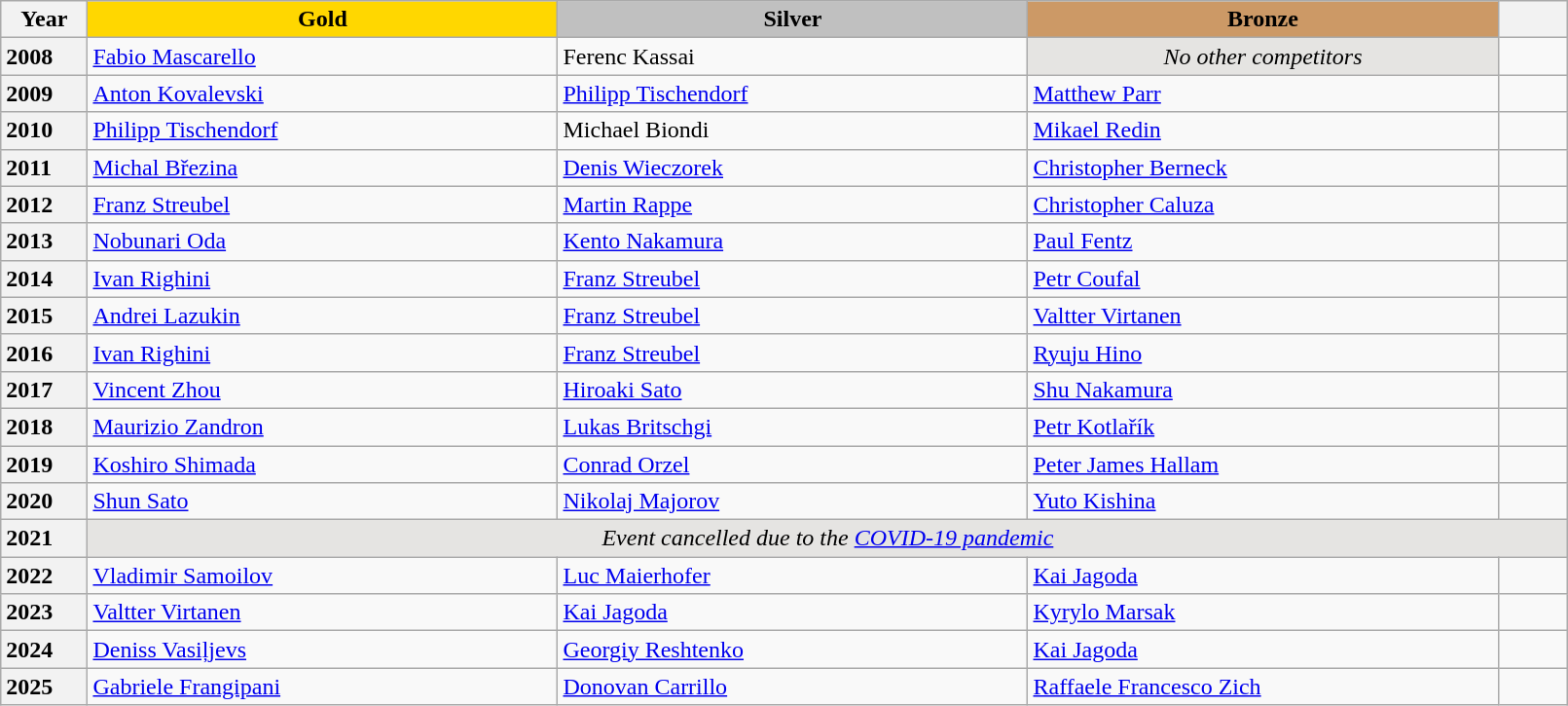<table class="wikitable unsortable" style="text-align:left; width:85%">
<tr>
<th scope="col" style="text-align:center">Year</th>
<td scope="col" style="text-align:center; width:30%; background:gold"><strong>Gold</strong></td>
<td scope="col" style="text-align:center; width:30%; background:silver"><strong>Silver</strong></td>
<td scope="col" style="text-align:center; width:30%; background:#c96"><strong>Bronze</strong></td>
<th scope="col" style="text-align:center"></th>
</tr>
<tr>
<th scope="row" style="text-align:left">2008</th>
<td> <a href='#'>Fabio Mascarello</a></td>
<td> Ferenc Kassai</td>
<td align="center" bgcolor="e5e4e2"><em>No other competitors</em></td>
<td></td>
</tr>
<tr>
<th scope="row" style="text-align:left">2009</th>
<td> <a href='#'>Anton Kovalevski</a></td>
<td> <a href='#'>Philipp Tischendorf</a></td>
<td> <a href='#'>Matthew Parr</a></td>
<td></td>
</tr>
<tr>
<th scope="row" style="text-align:left">2010</th>
<td> <a href='#'>Philipp Tischendorf</a></td>
<td> Michael Biondi</td>
<td> <a href='#'>Mikael Redin</a></td>
<td></td>
</tr>
<tr>
<th scope="row" style="text-align:left">2011</th>
<td> <a href='#'>Michal Březina</a></td>
<td> <a href='#'>Denis Wieczorek</a></td>
<td> <a href='#'>Christopher Berneck</a></td>
<td></td>
</tr>
<tr>
<th scope="row" style="text-align:left">2012</th>
<td> <a href='#'>Franz Streubel</a></td>
<td> <a href='#'>Martin Rappe</a></td>
<td> <a href='#'>Christopher Caluza</a></td>
<td></td>
</tr>
<tr>
<th scope="row" style="text-align:left">2013</th>
<td> <a href='#'>Nobunari Oda</a></td>
<td> <a href='#'>Kento Nakamura</a></td>
<td> <a href='#'>Paul Fentz</a></td>
<td></td>
</tr>
<tr>
<th scope="row" style="text-align:left">2014</th>
<td> <a href='#'>Ivan Righini</a></td>
<td> <a href='#'>Franz Streubel</a></td>
<td> <a href='#'>Petr Coufal</a></td>
<td></td>
</tr>
<tr>
<th scope="row" style="text-align:left">2015</th>
<td> <a href='#'>Andrei Lazukin</a></td>
<td> <a href='#'>Franz Streubel</a></td>
<td> <a href='#'>Valtter Virtanen</a></td>
<td></td>
</tr>
<tr>
<th scope="row" style="text-align:left">2016</th>
<td> <a href='#'>Ivan Righini</a></td>
<td> <a href='#'>Franz Streubel</a></td>
<td> <a href='#'>Ryuju Hino</a></td>
<td></td>
</tr>
<tr>
<th scope="row" style="text-align:left">2017</th>
<td> <a href='#'>Vincent Zhou</a></td>
<td> <a href='#'> Hiroaki Sato</a></td>
<td> <a href='#'>Shu Nakamura</a></td>
<td></td>
</tr>
<tr>
<th scope="row" style="text-align:left">2018</th>
<td> <a href='#'>Maurizio Zandron</a></td>
<td> <a href='#'>Lukas Britschgi</a></td>
<td> <a href='#'>Petr Kotlařík</a></td>
<td></td>
</tr>
<tr>
<th scope="row" style="text-align:left">2019</th>
<td> <a href='#'>Koshiro Shimada</a></td>
<td> <a href='#'>Conrad Orzel</a></td>
<td> <a href='#'>Peter James Hallam</a></td>
<td></td>
</tr>
<tr>
<th scope="row" style="text-align:left">2020</th>
<td> <a href='#'>Shun Sato</a></td>
<td> <a href='#'>Nikolaj Majorov</a></td>
<td> <a href='#'>Yuto Kishina</a></td>
<td></td>
</tr>
<tr>
<th scope="row" style="text-align:left">2021</th>
<td colspan="4" align="center" bgcolor="e5e4e2"><em>Event cancelled due to the <a href='#'>COVID-19 pandemic</a></em></td>
</tr>
<tr>
<th scope="row" style="text-align:left">2022</th>
<td> <a href='#'>Vladimir Samoilov</a></td>
<td> <a href='#'>Luc Maierhofer</a></td>
<td> <a href='#'>Kai Jagoda</a></td>
<td></td>
</tr>
<tr>
<th scope="row" style="text-align:left">2023</th>
<td> <a href='#'>Valtter Virtanen</a></td>
<td> <a href='#'>Kai Jagoda</a></td>
<td> <a href='#'>Kyrylo Marsak</a></td>
<td></td>
</tr>
<tr>
<th scope="row" style="text-align:left">2024</th>
<td> <a href='#'>Deniss Vasiļjevs</a></td>
<td> <a href='#'>Georgiy Reshtenko</a></td>
<td> <a href='#'>Kai Jagoda</a></td>
<td></td>
</tr>
<tr>
<th scope="row" style="text-align:left">2025</th>
<td> <a href='#'>Gabriele Frangipani</a></td>
<td> <a href='#'>Donovan Carrillo</a></td>
<td> <a href='#'>Raffaele Francesco Zich</a></td>
<td></td>
</tr>
</table>
